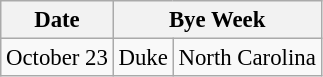<table class="wikitable" style="font-size:95%;">
<tr>
<th>Date</th>
<th colspan="3">Bye Week</th>
</tr>
<tr>
<td>October 23</td>
<td>Duke</td>
<td>North Carolina</td>
</tr>
</table>
